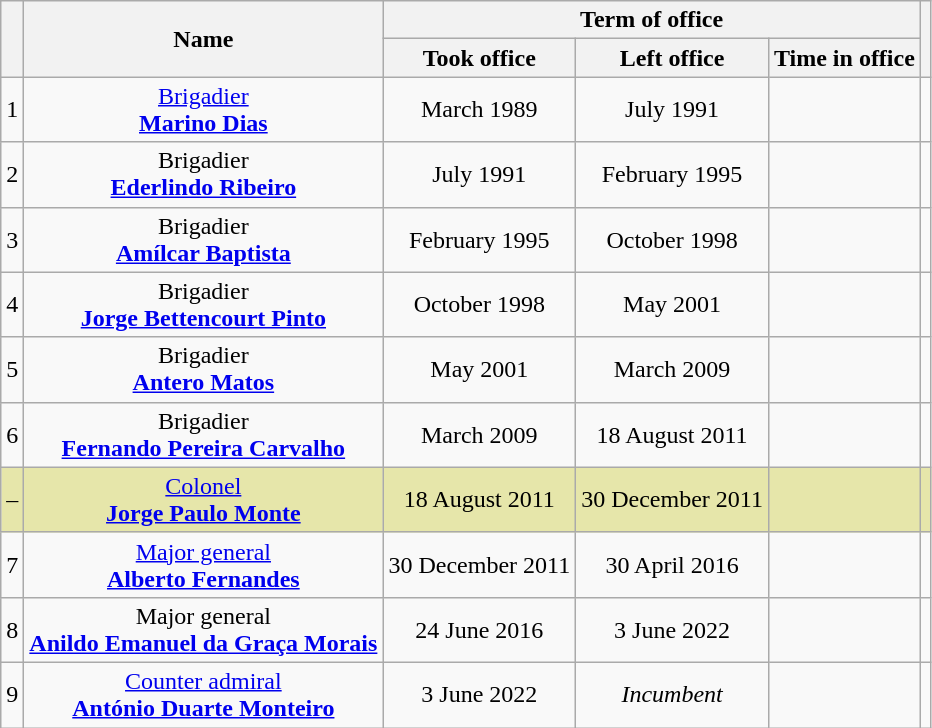<table class="wikitable" style="text-align:center">
<tr>
<th rowspan=2></th>
<th rowspan=2>Name<br></th>
<th colspan=3>Term of office</th>
<th rowspan=2></th>
</tr>
<tr>
<th>Took office</th>
<th>Left office</th>
<th>Time in office</th>
</tr>
<tr>
<td>1</td>
<td><a href='#'>Brigadier</a><br><strong><a href='#'>Marino Dias</a></strong><br></td>
<td>March 1989</td>
<td>July 1991</td>
<td></td>
<td></td>
</tr>
<tr>
<td>2</td>
<td>Brigadier<br><strong><a href='#'>Ederlindo Ribeiro</a></strong></td>
<td>July 1991</td>
<td>February 1995</td>
<td></td>
<td></td>
</tr>
<tr>
<td>3</td>
<td>Brigadier<br><strong><a href='#'>Amílcar Baptista</a></strong></td>
<td>February 1995</td>
<td>October 1998</td>
<td></td>
<td></td>
</tr>
<tr>
<td>4</td>
<td>Brigadier<br><strong><a href='#'>Jorge Bettencourt Pinto</a></strong></td>
<td>October 1998</td>
<td>May 2001</td>
<td></td>
<td></td>
</tr>
<tr>
<td>5</td>
<td>Brigadier<br><strong><a href='#'>Antero Matos</a></strong></td>
<td>May 2001</td>
<td>March 2009</td>
<td></td>
<td></td>
</tr>
<tr>
<td>6</td>
<td>Brigadier<br><strong><a href='#'>Fernando Pereira Carvalho</a></strong></td>
<td>March 2009</td>
<td>18 August 2011</td>
<td></td>
<td></td>
</tr>
<tr style="background:#e6e6aa;">
<td>–</td>
<td><a href='#'>Colonel</a><br><strong><a href='#'>Jorge Paulo Monte</a></strong><br></td>
<td>18 August 2011</td>
<td>30 December 2011</td>
<td></td>
<td></td>
</tr>
<tr>
<td>7</td>
<td><a href='#'>Major general</a><br><strong><a href='#'>Alberto Fernandes</a></strong></td>
<td>30 December 2011</td>
<td>30 April 2016</td>
<td></td>
<td></td>
</tr>
<tr>
<td>8</td>
<td>Major general<br><strong><a href='#'>Anildo Emanuel da Graça Morais</a></strong><br></td>
<td>24 June 2016</td>
<td>3 June 2022</td>
<td></td>
<td></td>
</tr>
<tr>
<td>9</td>
<td><a href='#'>Counter admiral</a><br><strong><a href='#'>António Duarte Monteiro</a></strong><br></td>
<td>3 June 2022</td>
<td><em>Incumbent</em></td>
<td></td>
<td></td>
</tr>
</table>
